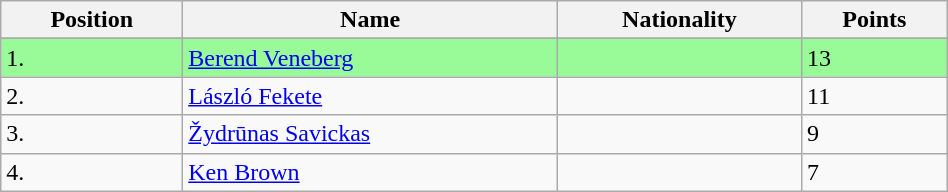<table class="wikitable" style="display: inline-table; width: 50%;">
<tr>
<th>Position</th>
<th>Name</th>
<th>Nationality</th>
<th>Points</th>
</tr>
<tr>
</tr>
<tr bgcolor=palegreen>
<td>1.</td>
<td><a href='#'>Berend Veneberg</a></td>
<td></td>
<td>13</td>
</tr>
<tr>
<td>2.</td>
<td><a href='#'>László Fekete</a></td>
<td></td>
<td>11</td>
</tr>
<tr>
<td>3.</td>
<td><a href='#'>Žydrūnas Savickas</a></td>
<td></td>
<td>9</td>
</tr>
<tr>
<td>4.</td>
<td><a href='#'>Ken Brown</a></td>
<td></td>
<td>7</td>
</tr>
</table>
